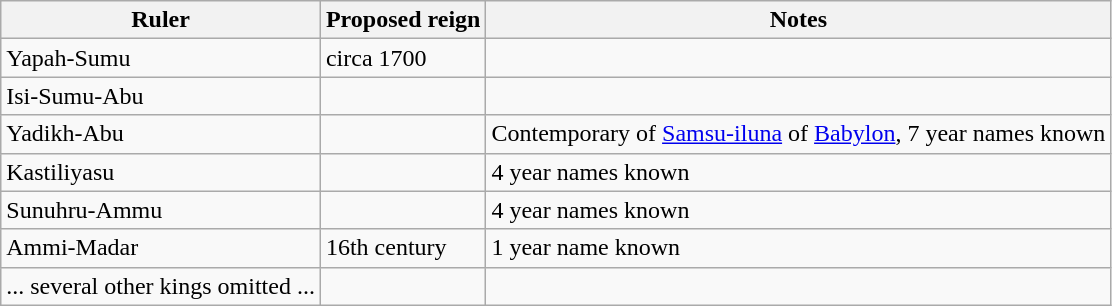<table class="wikitable">
<tr>
<th>Ruler</th>
<th>Proposed reign</th>
<th>Notes</th>
</tr>
<tr>
<td>Yapah-Sumu</td>
<td>circa 1700</td>
<td></td>
</tr>
<tr>
<td>Isi-Sumu-Abu</td>
<td></td>
<td></td>
</tr>
<tr>
<td>Yadikh-Abu</td>
<td></td>
<td>Contemporary of <a href='#'>Samsu-iluna</a> of <a href='#'>Babylon</a>, 7 year names known</td>
</tr>
<tr>
<td>Kastiliyasu</td>
<td></td>
<td>4 year names known</td>
</tr>
<tr>
<td>Sunuhru-Ammu</td>
<td></td>
<td>4 year names known</td>
</tr>
<tr>
<td>Ammi-Madar</td>
<td>16th century</td>
<td>1 year name known</td>
</tr>
<tr>
<td>... several other kings omitted ...</td>
<td></td>
<td></td>
</tr>
</table>
